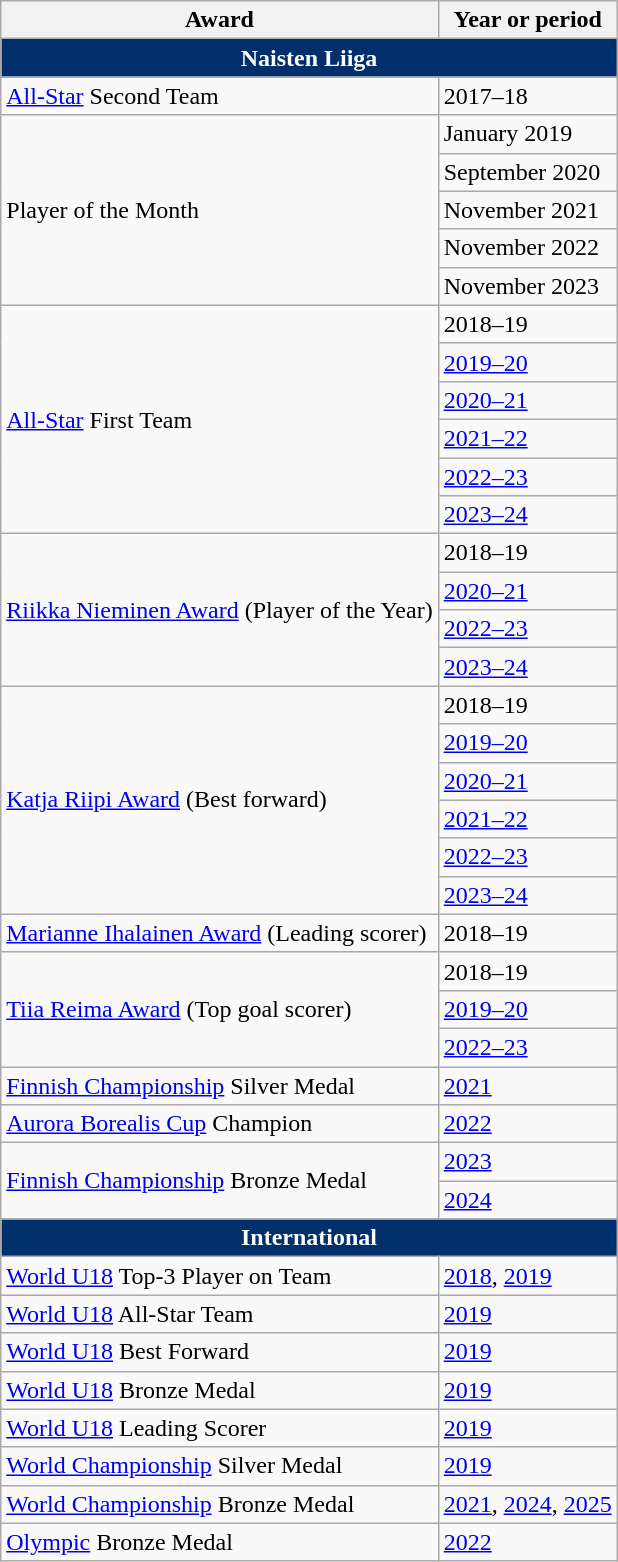<table class="wikitable">
<tr>
<th>Award</th>
<th>Year or period</th>
</tr>
<tr>
<th colspan="2" style="text-align:center; color:white; background:#002f6c">Naisten Liiga</th>
</tr>
<tr>
<td><a href='#'>All-Star</a> Second Team</td>
<td>2017–18</td>
</tr>
<tr>
<td rowspan="5">Player of the Month</td>
<td>January 2019</td>
</tr>
<tr>
<td>September 2020</td>
</tr>
<tr>
<td>November 2021</td>
</tr>
<tr>
<td>November 2022</td>
</tr>
<tr>
<td>November 2023</td>
</tr>
<tr>
<td rowspan="6"><a href='#'>All-Star</a> First Team</td>
<td>2018–19</td>
</tr>
<tr>
<td><a href='#'>2019–20</a></td>
</tr>
<tr>
<td><a href='#'>2020–21</a></td>
</tr>
<tr>
<td><a href='#'>2021–22</a></td>
</tr>
<tr>
<td><a href='#'>2022–23</a></td>
</tr>
<tr>
<td><a href='#'>2023–24</a></td>
</tr>
<tr>
<td rowspan="4"><a href='#'>Riikka Nieminen Award</a> (Player of the Year)</td>
<td>2018–19</td>
</tr>
<tr>
<td><a href='#'>2020–21</a></td>
</tr>
<tr>
<td><a href='#'>2022–23</a></td>
</tr>
<tr>
<td><a href='#'>2023–24</a></td>
</tr>
<tr>
<td rowspan="6"><a href='#'>Katja Riipi Award</a> (Best forward)</td>
<td>2018–19</td>
</tr>
<tr>
<td><a href='#'>2019–20</a></td>
</tr>
<tr>
<td><a href='#'>2020–21</a></td>
</tr>
<tr>
<td><a href='#'>2021–22</a></td>
</tr>
<tr>
<td><a href='#'>2022–23</a></td>
</tr>
<tr>
<td><a href='#'>2023–24</a></td>
</tr>
<tr>
<td><a href='#'>Marianne Ihalainen Award</a> (Leading scorer)</td>
<td>2018–19</td>
</tr>
<tr>
<td rowspan="3"><a href='#'>Tiia Reima Award</a> (Top goal scorer)</td>
<td>2018–19</td>
</tr>
<tr>
<td><a href='#'>2019–20</a></td>
</tr>
<tr>
<td><a href='#'>2022–23</a></td>
</tr>
<tr>
<td><a href='#'>Finnish Championship</a> Silver Medal</td>
<td><a href='#'>2021</a></td>
</tr>
<tr>
<td><a href='#'>Aurora Borealis Cup</a> Champion</td>
<td><a href='#'>2022</a></td>
</tr>
<tr>
<td rowspan="2"><a href='#'>Finnish Championship</a> Bronze Medal</td>
<td><a href='#'>2023</a></td>
</tr>
<tr>
<td><a href='#'>2024</a></td>
</tr>
<tr>
<th colspan="2" style="text-align:center; color:white; background:#002f6c">International</th>
</tr>
<tr>
<td><a href='#'>World U18</a> Top-3 Player on Team</td>
<td><a href='#'>2018</a>, <a href='#'>2019</a></td>
</tr>
<tr>
<td><a href='#'>World U18</a> All-Star Team</td>
<td><a href='#'>2019</a></td>
</tr>
<tr>
<td><a href='#'>World U18</a> Best Forward</td>
<td><a href='#'>2019</a></td>
</tr>
<tr>
<td><a href='#'>World U18</a> Bronze Medal</td>
<td><a href='#'>2019</a></td>
</tr>
<tr>
<td><a href='#'>World U18</a> Leading Scorer</td>
<td><a href='#'>2019</a></td>
</tr>
<tr>
<td><a href='#'>World Championship</a> Silver Medal</td>
<td><a href='#'>2019</a></td>
</tr>
<tr>
<td><a href='#'>World Championship</a> Bronze Medal</td>
<td><a href='#'>2021</a>, <a href='#'>2024</a>, <a href='#'>2025</a></td>
</tr>
<tr>
<td><a href='#'>Olympic</a> Bronze Medal</td>
<td><a href='#'>2022</a></td>
</tr>
</table>
